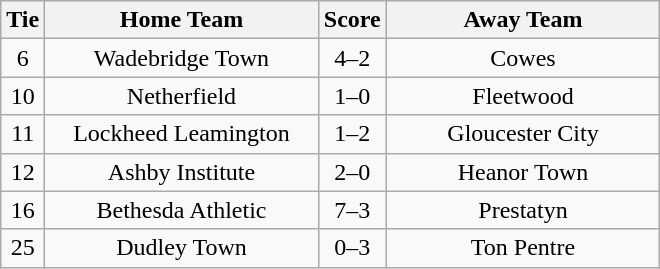<table class="wikitable" style="text-align:center;">
<tr>
<th width=20>Tie</th>
<th width=175>Home Team</th>
<th width=20>Score</th>
<th width=175>Away Team</th>
</tr>
<tr>
<td>6</td>
<td>Wadebridge Town</td>
<td>4–2</td>
<td>Cowes</td>
</tr>
<tr>
<td>10</td>
<td>Netherfield</td>
<td>1–0</td>
<td>Fleetwood</td>
</tr>
<tr>
<td>11</td>
<td>Lockheed Leamington</td>
<td>1–2</td>
<td>Gloucester City</td>
</tr>
<tr>
<td>12</td>
<td>Ashby Institute</td>
<td>2–0</td>
<td>Heanor Town</td>
</tr>
<tr>
<td>16</td>
<td>Bethesda Athletic</td>
<td>7–3</td>
<td>Prestatyn</td>
</tr>
<tr>
<td>25</td>
<td>Dudley Town</td>
<td>0–3</td>
<td>Ton Pentre</td>
</tr>
</table>
